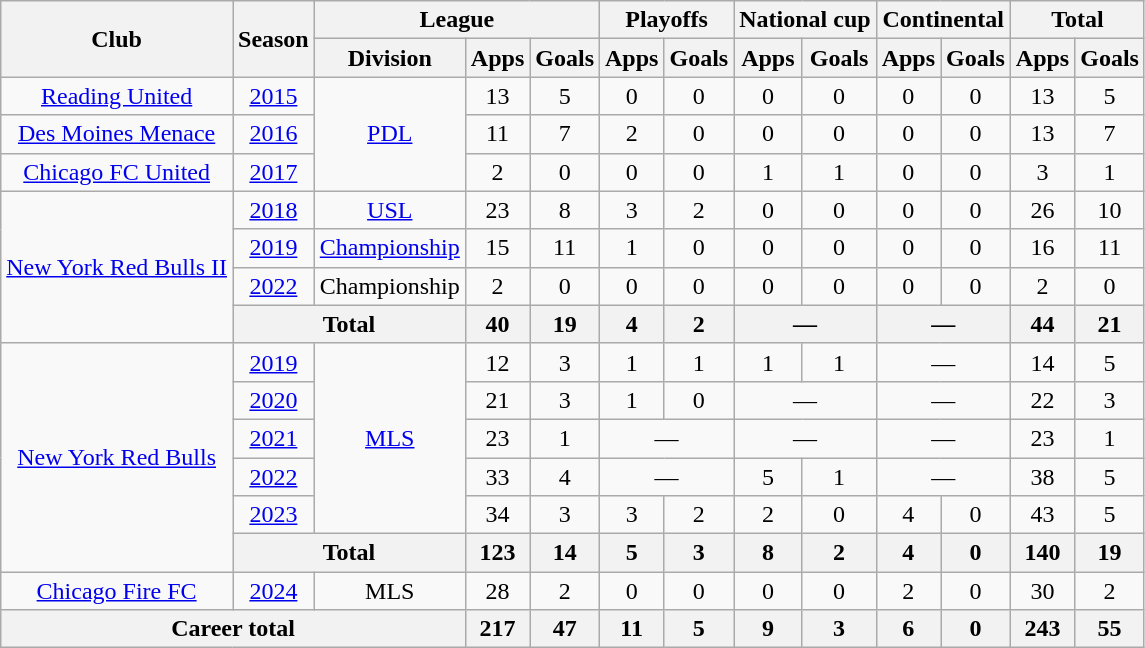<table class="wikitable" style="text-align: center;">
<tr>
<th rowspan="2">Club</th>
<th rowspan="2">Season</th>
<th colspan="3">League</th>
<th colspan="2">Playoffs</th>
<th colspan="2">National cup</th>
<th colspan="2">Continental</th>
<th colspan="2">Total</th>
</tr>
<tr>
<th>Division</th>
<th>Apps</th>
<th>Goals</th>
<th>Apps</th>
<th>Goals</th>
<th>Apps</th>
<th>Goals</th>
<th>Apps</th>
<th>Goals</th>
<th>Apps</th>
<th>Goals</th>
</tr>
<tr>
<td rowspan="1"><a href='#'>Reading United</a></td>
<td><a href='#'>2015</a></td>
<td rowspan="3"><a href='#'>PDL</a></td>
<td>13</td>
<td>5</td>
<td>0</td>
<td>0</td>
<td>0</td>
<td>0</td>
<td>0</td>
<td>0</td>
<td>13</td>
<td>5</td>
</tr>
<tr>
<td rowspan="1"><a href='#'>Des Moines Menace</a></td>
<td><a href='#'>2016</a></td>
<td>11</td>
<td>7</td>
<td>2</td>
<td>0</td>
<td>0</td>
<td>0</td>
<td>0</td>
<td>0</td>
<td>13</td>
<td>7</td>
</tr>
<tr>
<td rowspan="1"><a href='#'>Chicago FC United</a></td>
<td><a href='#'>2017</a></td>
<td>2</td>
<td>0</td>
<td>0</td>
<td>0</td>
<td>1</td>
<td>1</td>
<td>0</td>
<td>0</td>
<td>3</td>
<td>1</td>
</tr>
<tr>
<td rowspan="4"><a href='#'>New York Red Bulls II</a></td>
<td><a href='#'>2018</a></td>
<td><a href='#'>USL</a></td>
<td>23</td>
<td>8</td>
<td>3</td>
<td>2</td>
<td>0</td>
<td>0</td>
<td>0</td>
<td>0</td>
<td>26</td>
<td>10</td>
</tr>
<tr>
<td><a href='#'>2019</a></td>
<td><a href='#'>Championship</a></td>
<td>15</td>
<td>11</td>
<td>1</td>
<td>0</td>
<td>0</td>
<td>0</td>
<td>0</td>
<td>0</td>
<td>16</td>
<td>11</td>
</tr>
<tr>
<td><a href='#'>2022</a></td>
<td>Championship</td>
<td>2</td>
<td>0</td>
<td>0</td>
<td>0</td>
<td>0</td>
<td>0</td>
<td>0</td>
<td>0</td>
<td>2</td>
<td>0</td>
</tr>
<tr>
<th colspan="2">Total</th>
<th>40</th>
<th>19</th>
<th>4</th>
<th>2</th>
<th colspan="2">—</th>
<th colspan="2">—</th>
<th>44</th>
<th>21</th>
</tr>
<tr>
<td rowspan="6"><a href='#'>New York Red Bulls</a></td>
<td><a href='#'>2019</a></td>
<td rowspan="5"><a href='#'>MLS</a></td>
<td>12</td>
<td>3</td>
<td>1</td>
<td>1</td>
<td>1</td>
<td>1</td>
<td colspan="2">—</td>
<td>14</td>
<td>5</td>
</tr>
<tr>
<td><a href='#'>2020</a></td>
<td>21</td>
<td>3</td>
<td>1</td>
<td>0</td>
<td colspan="2">—</td>
<td colspan="2">—</td>
<td>22</td>
<td>3</td>
</tr>
<tr>
<td><a href='#'>2021</a></td>
<td>23</td>
<td>1</td>
<td colspan="2">—</td>
<td colspan="2">—</td>
<td colspan="2">—</td>
<td>23</td>
<td>1</td>
</tr>
<tr>
<td><a href='#'>2022</a></td>
<td>33</td>
<td>4</td>
<td colspan="2">—</td>
<td>5</td>
<td>1</td>
<td colspan="2">—</td>
<td>38</td>
<td>5</td>
</tr>
<tr>
<td><a href='#'>2023</a></td>
<td>34</td>
<td>3</td>
<td>3</td>
<td>2</td>
<td>2</td>
<td>0</td>
<td>4</td>
<td>0</td>
<td>43</td>
<td>5</td>
</tr>
<tr>
<th colspan="2">Total</th>
<th>123</th>
<th>14</th>
<th>5</th>
<th>3</th>
<th>8</th>
<th>2</th>
<th>4</th>
<th>0</th>
<th>140</th>
<th>19</th>
</tr>
<tr>
<td rowspan="1"><a href='#'>Chicago Fire FC</a></td>
<td><a href='#'>2024</a></td>
<td rowspan="1">MLS</td>
<td>28</td>
<td>2</td>
<td>0</td>
<td>0</td>
<td>0</td>
<td>0</td>
<td>2</td>
<td>0</td>
<td>30</td>
<td>2</td>
</tr>
<tr>
<th colspan="3">Career total</th>
<th>217</th>
<th>47</th>
<th>11</th>
<th>5</th>
<th>9</th>
<th>3</th>
<th>6</th>
<th>0</th>
<th>243</th>
<th>55</th>
</tr>
</table>
